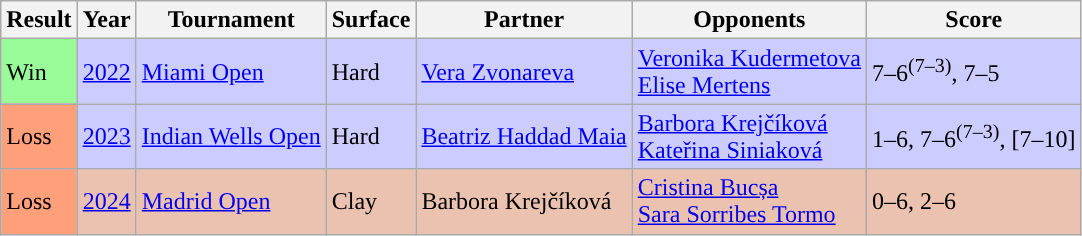<table class="sortable wikitable nowrap"">
<tr>
<th>Result</th>
<th>Year</th>
<th>Tournament</th>
<th>Surface</th>
<th>Partner</th>
<th>Opponents</th>
<th class=unsortable>Score</th>
</tr>
<tr bgcolor=ccccff>
<td style="background:#98fb98;">Win</td>
<td><a href='#'>2022</a></td>
<td><a href='#'>Miami Open</a></td>
<td>Hard</td>
<td> <a href='#'>Vera Zvonareva</a></td>
<td> <a href='#'>Veronika Kudermetova</a> <br>  <a href='#'>Elise Mertens</a></td>
<td>7–6<sup>(7–3)</sup>, 7–5</td>
</tr>
<tr bgcolor=ccccff>
<td style="background:#FFA07A">Loss</td>
<td><a href='#'>2023</a></td>
<td><a href='#'>Indian Wells Open</a></td>
<td>Hard</td>
<td> <a href='#'>Beatriz Haddad Maia</a></td>
<td> <a href='#'>Barbora Krejčíková</a> <br>  <a href='#'>Kateřina Siniaková</a></td>
<td>1–6, 7–6<sup>(7–3)</sup>, [7–10]</td>
</tr>
<tr bgcolor=ebc2af>
<td style="background:#FFA07A">Loss</td>
<td><a href='#'>2024</a></td>
<td><a href='#'>Madrid Open</a></td>
<td>Clay</td>
<td> Barbora Krejčíková</td>
<td> <a href='#'>Cristina Bucșa</a><br> <a href='#'>Sara Sorribes Tormo</a></td>
<td>0–6, 2–6</td>
</tr>
</table>
